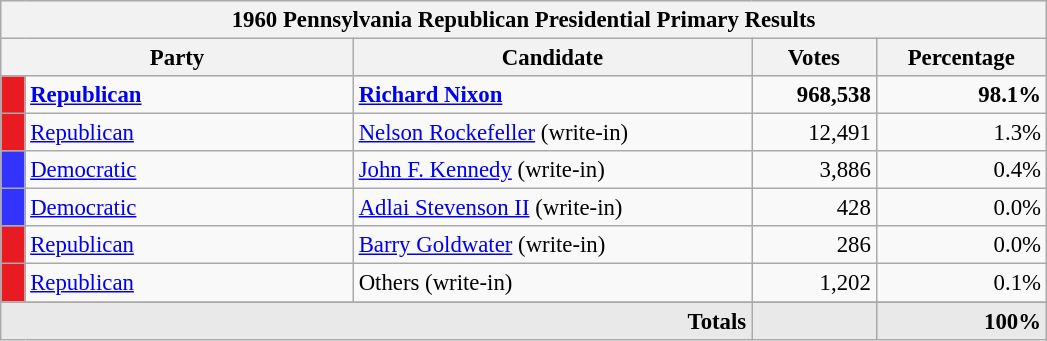<table class="wikitable" style="font-size: 95%;">
<tr style="background-color:#E9E9E9">
<th colspan="7">1960 Pennsylvania Republican Presidential Primary Results </th>
</tr>
<tr bgcolor="#E9E9E9" align="center">
<th colspan="2" style="width: 15em">Party</th>
<th style="width: 17em">Candidate</th>
<th style="width: 5em">Votes</th>
<th style="width: 7em">Percentage</th>
</tr>
<tr>
<th style="background-color:#E81B23; width: 3px"></th>
<td style="width: 130px"><strong><a href='#'>Republican</a></strong></td>
<td><strong><a href='#'>Richard Nixon</a></strong></td>
<td align="right"><strong>968,538</strong></td>
<td align="right"><strong>98.1%</strong></td>
</tr>
<tr>
<th style="background-color:#E81B23; width: 3px"></th>
<td style="width: 130px"><a href='#'>Republican</a></td>
<td><a href='#'>Nelson Rockefeller</a> (write-in)</td>
<td align="right">12,491</td>
<td align="right">1.3%</td>
</tr>
<tr>
<th style="background-color:#3333FF; width: 3px"></th>
<td style="width: 130px"><a href='#'>Democratic</a></td>
<td><a href='#'>John F. Kennedy</a> (write-in)</td>
<td align="right">3,886</td>
<td align="right">0.4%</td>
</tr>
<tr>
<th style="background-color:#3333FF; width: 3px"></th>
<td style="width: 130px"><a href='#'>Democratic</a></td>
<td><a href='#'>Adlai Stevenson II</a> (write-in)</td>
<td align="right">428</td>
<td align="right">0.0%</td>
</tr>
<tr>
<th style="background-color:#E81B23; width: 3px"></th>
<td style="width: 130px"><a href='#'>Republican</a></td>
<td><a href='#'>Barry Goldwater</a> (write-in)</td>
<td align="right">286</td>
<td align="right">0.0%</td>
</tr>
<tr>
<th style="background-color:#E81B23; width: 3px"></th>
<td style="width: 130px"><a href='#'>Republican</a></td>
<td>Others (write-in)</td>
<td align="right">1,202</td>
<td align="right">0.1%</td>
</tr>
<tr>
</tr>
<tr bgcolor="#E9E9E9">
<td colspan="3" align="right"><strong>Totals</strong></td>
<td align="right"><strong> </strong></td>
<td align="right"><strong>100%</strong></td>
</tr>
</table>
